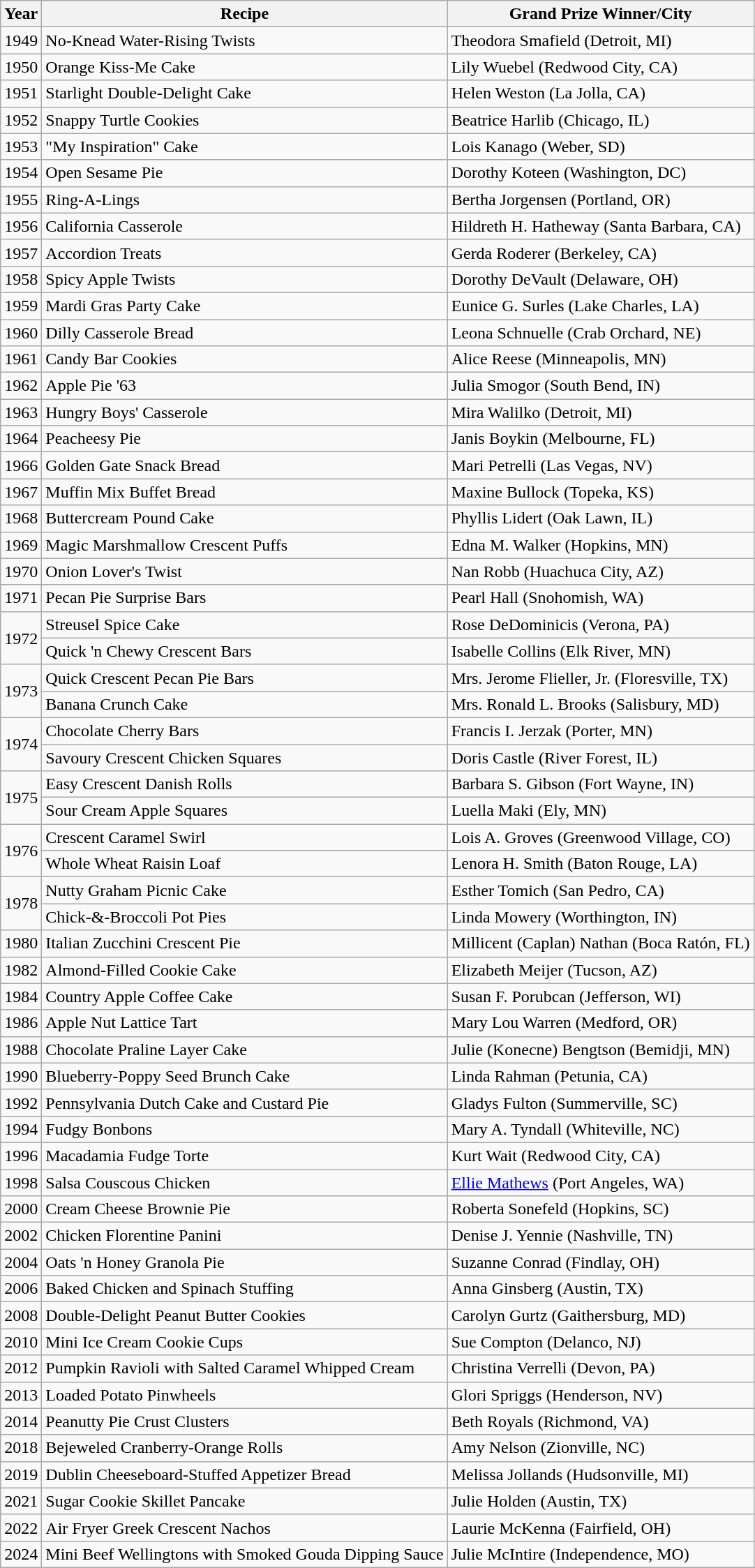<table class=wikitable>
<tr>
<th>Year</th>
<th>Recipe</th>
<th>Grand Prize Winner/City</th>
</tr>
<tr>
<td>1949</td>
<td>No-Knead Water-Rising Twists</td>
<td>Theodora Smafield (Detroit, MI)</td>
</tr>
<tr>
<td>1950</td>
<td>Orange Kiss-Me Cake</td>
<td>Lily Wuebel (Redwood City, CA)</td>
</tr>
<tr>
<td>1951</td>
<td>Starlight Double-Delight Cake</td>
<td>Helen Weston (La Jolla, CA)</td>
</tr>
<tr>
<td>1952</td>
<td>Snappy Turtle Cookies</td>
<td>Beatrice Harlib (Chicago, IL)</td>
</tr>
<tr>
<td>1953</td>
<td>"My Inspiration" Cake</td>
<td>Lois Kanago (Weber, SD)</td>
</tr>
<tr>
<td>1954</td>
<td>Open Sesame Pie</td>
<td>Dorothy Koteen (Washington, DC)</td>
</tr>
<tr>
<td>1955</td>
<td>Ring-A-Lings</td>
<td>Bertha Jorgensen (Portland, OR)</td>
</tr>
<tr>
<td>1956</td>
<td>California Casserole</td>
<td>Hildreth H. Hatheway (Santa Barbara, CA)</td>
</tr>
<tr>
<td>1957</td>
<td>Accordion Treats</td>
<td>Gerda Roderer (Berkeley, CA)</td>
</tr>
<tr>
<td>1958</td>
<td>Spicy Apple Twists</td>
<td>Dorothy DeVault (Delaware, OH)</td>
</tr>
<tr>
<td>1959</td>
<td>Mardi Gras Party Cake</td>
<td>Eunice G. Surles (Lake Charles, LA)</td>
</tr>
<tr>
<td>1960</td>
<td>Dilly Casserole Bread</td>
<td>Leona Schnuelle (Crab Orchard, NE)</td>
</tr>
<tr>
<td>1961</td>
<td>Candy Bar Cookies</td>
<td>Alice Reese (Minneapolis, MN)</td>
</tr>
<tr>
<td>1962</td>
<td>Apple Pie '63</td>
<td>Julia Smogor (South Bend, IN)</td>
</tr>
<tr>
<td>1963</td>
<td>Hungry Boys' Casserole</td>
<td>Mira Walilko (Detroit, MI)</td>
</tr>
<tr>
<td>1964</td>
<td>Peacheesy Pie</td>
<td>Janis Boykin (Melbourne, FL)</td>
</tr>
<tr>
<td>1966</td>
<td>Golden Gate Snack Bread</td>
<td>Mari Petrelli (Las Vegas, NV)</td>
</tr>
<tr>
<td>1967</td>
<td>Muffin Mix Buffet Bread</td>
<td>Maxine Bullock (Topeka, KS)</td>
</tr>
<tr>
<td>1968</td>
<td>Buttercream Pound Cake</td>
<td>Phyllis Lidert (Oak Lawn, IL)</td>
</tr>
<tr>
<td>1969</td>
<td>Magic Marshmallow Crescent Puffs</td>
<td>Edna M. Walker (Hopkins, MN)</td>
</tr>
<tr>
<td>1970</td>
<td>Onion Lover's Twist</td>
<td>Nan Robb (Huachuca City, AZ)</td>
</tr>
<tr>
<td>1971</td>
<td>Pecan Pie Surprise Bars</td>
<td>Pearl Hall (Snohomish, WA)</td>
</tr>
<tr>
<td rowspan="2">1972</td>
<td>Streusel Spice Cake</td>
<td>Rose DeDominicis (Verona, PA)</td>
</tr>
<tr>
<td>Quick 'n Chewy Crescent Bars</td>
<td>Isabelle Collins (Elk River, MN)</td>
</tr>
<tr>
<td rowspan="2">1973</td>
<td>Quick Crescent Pecan Pie Bars</td>
<td>Mrs. Jerome Flieller, Jr. (Floresville, TX)</td>
</tr>
<tr>
<td>Banana Crunch Cake</td>
<td>Mrs. Ronald L. Brooks (Salisbury, MD)</td>
</tr>
<tr>
<td rowspan="2">1974</td>
<td>Chocolate Cherry Bars</td>
<td>Francis I. Jerzak (Porter, MN)</td>
</tr>
<tr>
<td>Savoury Crescent Chicken Squares</td>
<td>Doris Castle (River Forest, IL)</td>
</tr>
<tr>
<td rowspan="2">1975</td>
<td>Easy Crescent Danish Rolls</td>
<td>Barbara S. Gibson (Fort Wayne, IN)</td>
</tr>
<tr>
<td>Sour Cream Apple Squares</td>
<td>Luella Maki (Ely, MN)</td>
</tr>
<tr>
<td rowspan="2">1976</td>
<td>Crescent Caramel Swirl</td>
<td>Lois A. Groves (Greenwood Village, CO)</td>
</tr>
<tr>
<td>Whole Wheat Raisin Loaf</td>
<td>Lenora H. Smith (Baton Rouge, LA)</td>
</tr>
<tr>
<td rowspan="2">1978</td>
<td>Nutty Graham Picnic Cake</td>
<td>Esther Tomich (San Pedro, CA)</td>
</tr>
<tr>
<td>Chick-&-Broccoli Pot Pies</td>
<td>Linda Mowery (Worthington, IN)</td>
</tr>
<tr>
<td>1980</td>
<td>Italian Zucchini Crescent Pie</td>
<td>Millicent (Caplan) Nathan (Boca Ratón, FL)</td>
</tr>
<tr>
<td>1982</td>
<td>Almond-Filled Cookie Cake</td>
<td>Elizabeth Meijer (Tucson, AZ)</td>
</tr>
<tr>
<td>1984</td>
<td>Country Apple Coffee Cake</td>
<td>Susan F. Porubcan (Jefferson, WI)</td>
</tr>
<tr>
<td>1986</td>
<td>Apple Nut Lattice Tart</td>
<td>Mary Lou Warren (Medford, OR)</td>
</tr>
<tr>
<td>1988</td>
<td>Chocolate Praline Layer Cake</td>
<td>Julie (Konecne) Bengtson (Bemidji, MN)</td>
</tr>
<tr>
<td>1990</td>
<td>Blueberry-Poppy Seed Brunch Cake</td>
<td>Linda Rahman (Petunia, CA)</td>
</tr>
<tr>
<td>1992</td>
<td>Pennsylvania Dutch Cake and Custard Pie</td>
<td>Gladys Fulton (Summerville, SC)</td>
</tr>
<tr>
<td>1994</td>
<td>Fudgy Bonbons</td>
<td>Mary A. Tyndall (Whiteville, NC)</td>
</tr>
<tr>
<td>1996</td>
<td>Macadamia Fudge Torte</td>
<td>Kurt Wait (Redwood City, CA)</td>
</tr>
<tr>
<td>1998</td>
<td>Salsa Couscous Chicken</td>
<td><a href='#'>Ellie Mathews</a> (Port Angeles, WA)</td>
</tr>
<tr>
<td>2000</td>
<td>Cream Cheese Brownie Pie</td>
<td>Roberta Sonefeld (Hopkins, SC)</td>
</tr>
<tr>
<td>2002</td>
<td>Chicken Florentine Panini</td>
<td>Denise J. Yennie (Nashville, TN)</td>
</tr>
<tr>
<td>2004</td>
<td>Oats 'n Honey Granola Pie</td>
<td>Suzanne Conrad (Findlay, OH)</td>
</tr>
<tr>
<td>2006</td>
<td>Baked Chicken and Spinach Stuffing</td>
<td>Anna Ginsberg (Austin, TX)</td>
</tr>
<tr>
<td>2008</td>
<td>Double-Delight Peanut Butter Cookies</td>
<td>Carolyn Gurtz (Gaithersburg, MD)</td>
</tr>
<tr>
<td>2010</td>
<td>Mini Ice Cream Cookie Cups</td>
<td>Sue Compton (Delanco, NJ)</td>
</tr>
<tr>
<td>2012</td>
<td>Pumpkin Ravioli with Salted Caramel Whipped Cream</td>
<td>Christina Verrelli (Devon, PA)</td>
</tr>
<tr>
<td>2013</td>
<td>Loaded Potato Pinwheels</td>
<td>Glori Spriggs (Henderson, NV)</td>
</tr>
<tr>
<td>2014</td>
<td>Peanutty Pie Crust Clusters</td>
<td>Beth Royals (Richmond, VA)</td>
</tr>
<tr>
<td>2018</td>
<td>Bejeweled Cranberry-Orange Rolls</td>
<td>Amy Nelson (Zionville, NC)</td>
</tr>
<tr>
<td>2019</td>
<td>Dublin Cheeseboard-Stuffed Appetizer Bread</td>
<td>Melissa Jollands (Hudsonville, MI)</td>
</tr>
<tr>
<td>2021</td>
<td>Sugar Cookie Skillet Pancake</td>
<td>Julie Holden (Austin, TX)</td>
</tr>
<tr>
<td>2022</td>
<td>Air Fryer Greek Crescent Nachos</td>
<td>Laurie McKenna (Fairfield, OH)</td>
</tr>
<tr>
<td>2024</td>
<td>Mini Beef Wellingtons with Smoked Gouda Dipping Sauce</td>
<td>Julie McIntire (Independence, MO)</td>
</tr>
</table>
